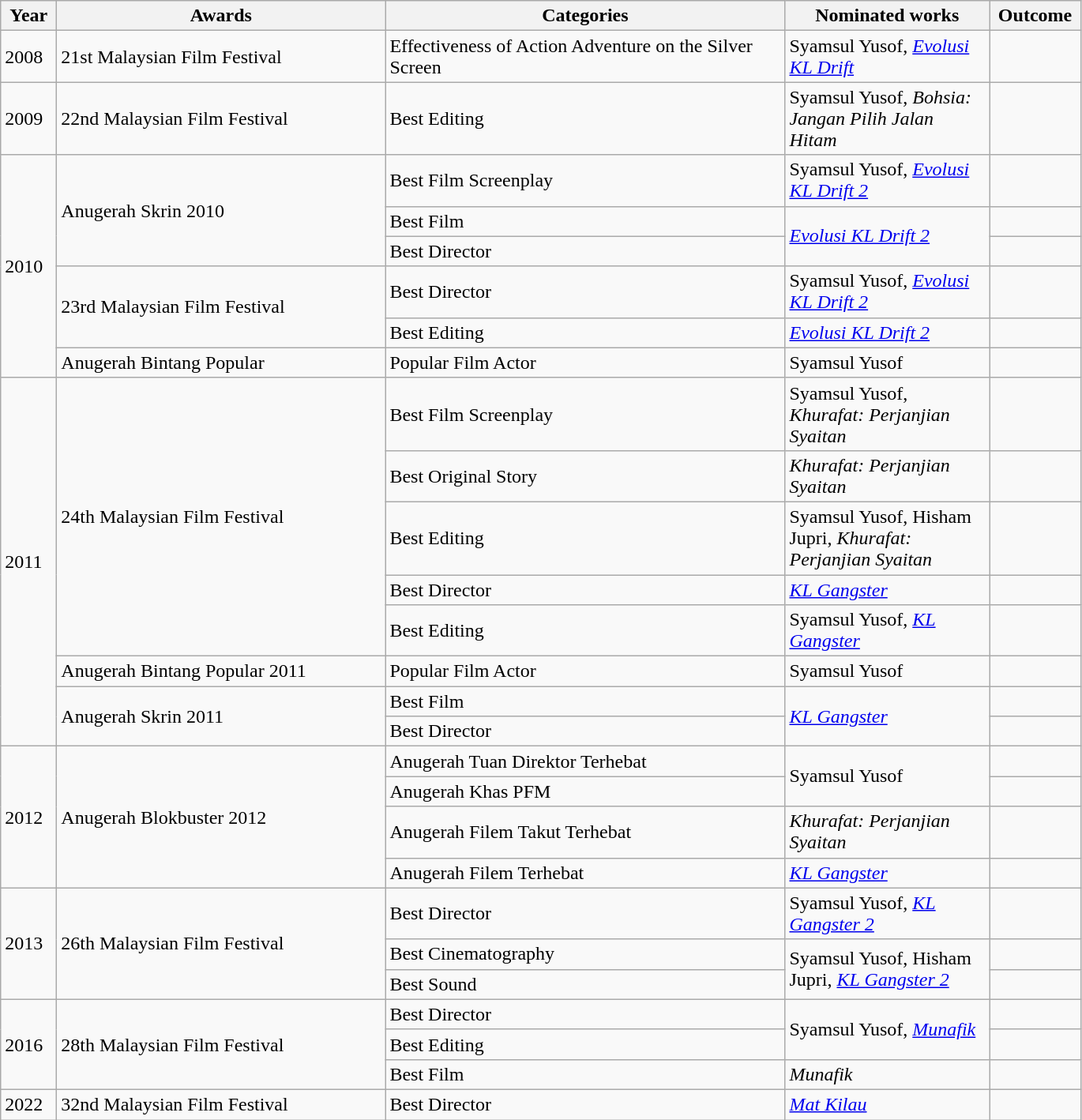<table class="wikitable">
<tr>
<th width=40>Year</th>
<th width=270>Awards</th>
<th width=330>Categories</th>
<th width=165>Nominated works</th>
<th width=70>Outcome</th>
</tr>
<tr>
<td>2008</td>
<td>21st Malaysian Film Festival</td>
<td>Effectiveness of Action Adventure on the Silver Screen</td>
<td>Syamsul Yusof, <em><a href='#'>Evolusi KL Drift</a></em></td>
<td></td>
</tr>
<tr>
<td>2009</td>
<td>22nd Malaysian Film Festival</td>
<td>Best Editing</td>
<td>Syamsul Yusof, <em>Bohsia: Jangan Pilih Jalan Hitam</em></td>
<td></td>
</tr>
<tr>
<td rowspan="6">2010</td>
<td rowspan="3">Anugerah Skrin 2010</td>
<td>Best Film Screenplay</td>
<td>Syamsul Yusof, <em><a href='#'>Evolusi KL Drift 2</a></em></td>
<td></td>
</tr>
<tr>
<td>Best Film</td>
<td rowspan="2"><em><a href='#'>Evolusi KL Drift 2</a></em></td>
<td></td>
</tr>
<tr>
<td>Best Director</td>
<td></td>
</tr>
<tr>
<td rowspan="2">23rd Malaysian Film Festival</td>
<td>Best Director</td>
<td>Syamsul Yusof, <em><a href='#'>Evolusi KL Drift 2</a></em></td>
<td></td>
</tr>
<tr>
<td>Best Editing</td>
<td><em><a href='#'>Evolusi KL Drift 2</a></em></td>
<td></td>
</tr>
<tr>
<td>Anugerah Bintang Popular</td>
<td>Popular Film Actor</td>
<td>Syamsul Yusof</td>
<td></td>
</tr>
<tr>
<td rowspan="8">2011</td>
<td rowspan="5">24th Malaysian Film Festival</td>
<td>Best Film Screenplay</td>
<td>Syamsul Yusof, <em>Khurafat: Perjanjian Syaitan</em></td>
<td></td>
</tr>
<tr>
<td>Best Original Story</td>
<td><em>Khurafat: Perjanjian Syaitan</em></td>
<td></td>
</tr>
<tr>
<td>Best Editing</td>
<td>Syamsul Yusof, Hisham Jupri, <em>Khurafat: Perjanjian Syaitan</em></td>
<td></td>
</tr>
<tr>
<td>Best Director</td>
<td><em><a href='#'>KL Gangster</a></em></td>
<td></td>
</tr>
<tr>
<td>Best Editing</td>
<td>Syamsul Yusof, <em><a href='#'>KL Gangster</a></em></td>
<td></td>
</tr>
<tr>
<td>Anugerah Bintang Popular 2011</td>
<td>Popular Film Actor</td>
<td>Syamsul Yusof</td>
<td></td>
</tr>
<tr>
<td rowspan="2">Anugerah Skrin 2011</td>
<td>Best Film</td>
<td rowspan="2"><em><a href='#'>KL Gangster</a></em></td>
<td></td>
</tr>
<tr>
<td>Best Director</td>
<td></td>
</tr>
<tr>
<td rowspan="4">2012</td>
<td rowspan="4">Anugerah Blokbuster 2012</td>
<td>Anugerah Tuan Direktor Terhebat</td>
<td rowspan="2">Syamsul Yusof</td>
<td></td>
</tr>
<tr>
<td>Anugerah Khas PFM</td>
<td></td>
</tr>
<tr>
<td>Anugerah Filem Takut Terhebat</td>
<td><em>Khurafat: Perjanjian Syaitan</em></td>
<td></td>
</tr>
<tr>
<td>Anugerah Filem Terhebat</td>
<td><em><a href='#'>KL Gangster</a></em></td>
<td></td>
</tr>
<tr>
<td rowspan="3">2013</td>
<td rowspan="3">26th Malaysian Film Festival</td>
<td>Best Director</td>
<td>Syamsul Yusof, <em><a href='#'>KL Gangster 2</a></em></td>
<td></td>
</tr>
<tr>
<td>Best Cinematography</td>
<td rowspan="2">Syamsul Yusof, Hisham Jupri, <em><a href='#'>KL Gangster 2</a></em></td>
<td></td>
</tr>
<tr>
<td>Best Sound</td>
<td></td>
</tr>
<tr>
<td rowspan="3">2016</td>
<td rowspan="3">28th Malaysian Film Festival</td>
<td>Best Director</td>
<td rowspan="2">Syamsul Yusof, <em><a href='#'>Munafik</a></em></td>
<td></td>
</tr>
<tr>
<td>Best Editing</td>
<td></td>
</tr>
<tr>
<td>Best Film</td>
<td><em>Munafik</em></td>
<td></td>
</tr>
<tr>
<td>2022</td>
<td>32nd Malaysian Film Festival</td>
<td>Best Director</td>
<td><em><a href='#'>Mat Kilau</a></em></td>
<td></td>
</tr>
</table>
